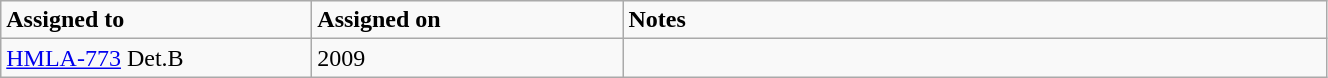<table class="wikitable" style="width: 70%;">
<tr>
<td style="width: 200px;"><strong>Assigned to</strong></td>
<td style="width: 200px;"><strong>Assigned on</strong></td>
<td><strong>Notes</strong></td>
</tr>
<tr>
<td><a href='#'>HMLA-773</a> Det.B</td>
<td>2009</td>
<td></td>
</tr>
</table>
